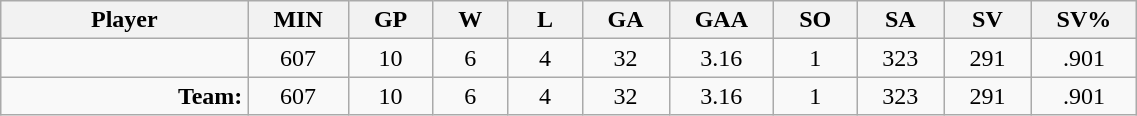<table class="wikitable sortable" width="60%">
<tr>
<th bgcolor="#DDDDFF" width="10%">Player</th>
<th width="3%" bgcolor="#DDDDFF" title="Minutes played">MIN</th>
<th width="3%" bgcolor="#DDDDFF" title="Games played in">GP</th>
<th width="3%" bgcolor="#DDDDFF" title="Games played in">W</th>
<th width="3%" bgcolor="#DDDDFF"title="Games played in">L</th>
<th width="3%" bgcolor="#DDDDFF" title="Goals against">GA</th>
<th width="3%" bgcolor="#DDDDFF" title="Goals against average">GAA</th>
<th width="3%" bgcolor="#DDDDFF" title="Shut-outs">SO</th>
<th width="3%" bgcolor="#DDDDFF" title="Shots against">SA</th>
<th width="3%" bgcolor="#DDDDFF" title="Shots saved">SV</th>
<th width="3%" bgcolor="#DDDDFF" title="Save percentage">SV%</th>
</tr>
<tr align="center">
<td align="right"></td>
<td>607</td>
<td>10</td>
<td>6</td>
<td>4</td>
<td>32</td>
<td>3.16</td>
<td>1</td>
<td>323</td>
<td>291</td>
<td>.901</td>
</tr>
<tr align="center">
<td align="right"><strong>Team:</strong></td>
<td>607</td>
<td>10</td>
<td>6</td>
<td>4</td>
<td>32</td>
<td>3.16</td>
<td>1</td>
<td>323</td>
<td>291</td>
<td>.901</td>
</tr>
</table>
